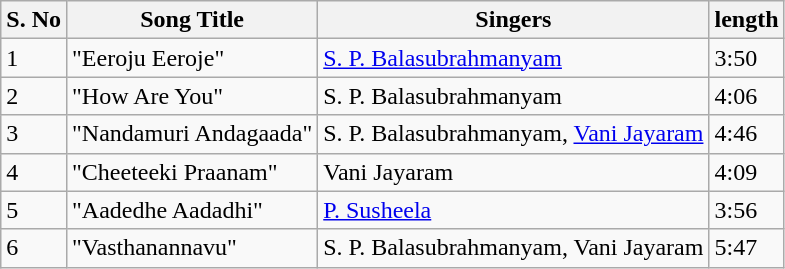<table class="wikitable">
<tr>
<th>S. No</th>
<th>Song Title</th>
<th>Singers</th>
<th>length</th>
</tr>
<tr>
<td>1</td>
<td>"Eeroju Eeroje"</td>
<td><a href='#'>S. P. Balasubrahmanyam</a></td>
<td>3:50</td>
</tr>
<tr>
<td>2</td>
<td>"How Are You"</td>
<td>S. P. Balasubrahmanyam</td>
<td>4:06</td>
</tr>
<tr>
<td>3</td>
<td>"Nandamuri Andagaada"</td>
<td>S. P. Balasubrahmanyam, <a href='#'>Vani Jayaram</a></td>
<td>4:46</td>
</tr>
<tr>
<td>4</td>
<td>"Cheeteeki Praanam"</td>
<td>Vani Jayaram</td>
<td>4:09</td>
</tr>
<tr>
<td>5</td>
<td>"Aadedhe Aadadhi"</td>
<td><a href='#'>P. Susheela</a></td>
<td>3:56</td>
</tr>
<tr>
<td>6</td>
<td>"Vasthanannavu"</td>
<td>S. P. Balasubrahmanyam, Vani Jayaram</td>
<td>5:47</td>
</tr>
</table>
